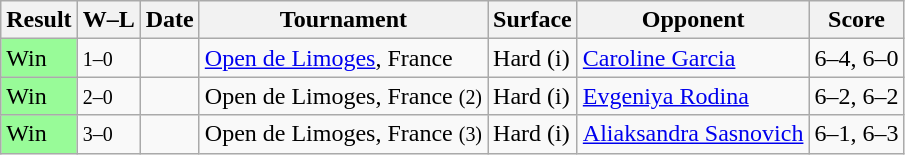<table class="sortable wikitable">
<tr>
<th>Result</th>
<th class="unsortable">W–L</th>
<th>Date</th>
<th>Tournament</th>
<th>Surface</th>
<th>Opponent</th>
<th class="unsortable">Score</th>
</tr>
<tr>
<td style="background:#98fb98;">Win</td>
<td><small>1–0</small></td>
<td><a href='#'></a></td>
<td><a href='#'>Open de Limoges</a>, France</td>
<td>Hard (i)</td>
<td> <a href='#'>Caroline Garcia</a></td>
<td>6–4, 6–0</td>
</tr>
<tr>
<td style="background:#98fb98;">Win</td>
<td><small>2–0</small></td>
<td><a href='#'></a></td>
<td>Open de Limoges, France <small>(2)</small></td>
<td>Hard (i)</td>
<td> <a href='#'>Evgeniya Rodina</a></td>
<td>6–2, 6–2</td>
</tr>
<tr>
<td style="background:#98fb98;">Win</td>
<td><small>3–0</small></td>
<td><a href='#'></a></td>
<td>Open de Limoges, France <small>(3)</small></td>
<td>Hard (i)</td>
<td> <a href='#'>Aliaksandra Sasnovich</a></td>
<td>6–1, 6–3</td>
</tr>
</table>
